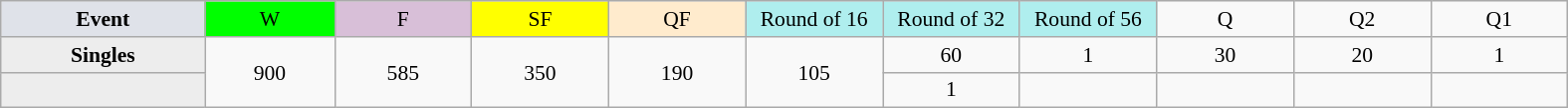<table class=wikitable style=font-size:90%;text-align:center>
<tr>
<td style="width:130px; background:#dfe2e9;"><strong>Event</strong></td>
<td style="width:80px; background:lime;">W</td>
<td style="width:85px; background:thistle;">F</td>
<td style="width:85px; background:#ff0;">SF</td>
<td style="width:85px; background:#ffebcd;">QF</td>
<td style="width:85px; background:#afeeee;">Round of 16</td>
<td style="width:85px; background:#afeeee;">Round of 32</td>
<td style="width:85px; background:#afeeee;">Round of 56</td>
<td style="width:85px;">Q</td>
<td style="width:85px;">Q2</td>
<td style="width:85px;">Q1</td>
</tr>
<tr>
<th style="background:#ededed;">Singles</th>
<td rowspan=2>900</td>
<td rowspan=2>585</td>
<td rowspan=2>350</td>
<td rowspan=2>190</td>
<td rowspan=2>105</td>
<td>60</td>
<td>1</td>
<td>30</td>
<td>20</td>
<td>1</td>
</tr>
<tr>
<th style="background:#ededed;"></th>
<td>1</td>
<td></td>
<td></td>
<td></td>
<td></td>
</tr>
</table>
